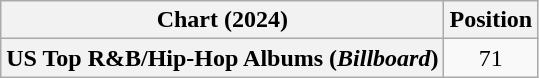<table class="wikitable plainrowheaders" style="text-align:center">
<tr>
<th scope="col">Chart (2024)</th>
<th scope="col">Position</th>
</tr>
<tr>
<th scope="row">US Top R&B/Hip-Hop Albums (<em>Billboard</em>)</th>
<td>71</td>
</tr>
</table>
